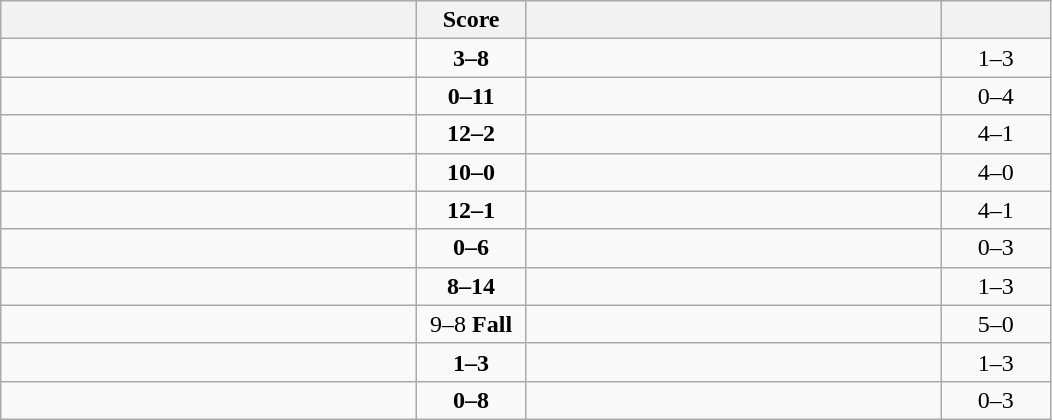<table class="wikitable" style="text-align: center; ">
<tr>
<th align="right" width="270"></th>
<th width="65">Score</th>
<th align="left" width="270"></th>
<th width="65"></th>
</tr>
<tr>
<td align="left"></td>
<td><strong>3–8</strong></td>
<td align="left"><strong></strong></td>
<td>1–3 <strong></strong></td>
</tr>
<tr>
<td align="left"></td>
<td><strong>0–11</strong></td>
<td align="left"><strong></strong></td>
<td>0–4 <strong></strong></td>
</tr>
<tr>
<td align="left"><strong></strong></td>
<td><strong>12–2</strong></td>
<td align="left"></td>
<td>4–1 <strong></strong></td>
</tr>
<tr>
<td align="left"><strong></strong></td>
<td><strong>10–0</strong></td>
<td align="left"></td>
<td>4–0 <strong></strong></td>
</tr>
<tr>
<td align="left"><strong></strong></td>
<td><strong>12–1</strong></td>
<td align="left"></td>
<td>4–1 <strong></strong></td>
</tr>
<tr>
<td align="left"></td>
<td><strong>0–6</strong></td>
<td align="left"><strong></strong></td>
<td>0–3 <strong></strong></td>
</tr>
<tr>
<td align="left"></td>
<td><strong>8–14</strong></td>
<td align="left"><strong></strong></td>
<td>1–3 <strong></strong></td>
</tr>
<tr>
<td align="left"><strong></strong></td>
<td>9–8 <strong>Fall</strong></td>
<td align="left"></td>
<td>5–0 <strong></strong></td>
</tr>
<tr>
<td align="left"></td>
<td><strong>1–3</strong></td>
<td align="left"><strong></strong></td>
<td>1–3 <strong></strong></td>
</tr>
<tr>
<td align="left"></td>
<td><strong>0–8</strong></td>
<td align="left"><strong></strong></td>
<td>0–3 <strong></strong></td>
</tr>
</table>
